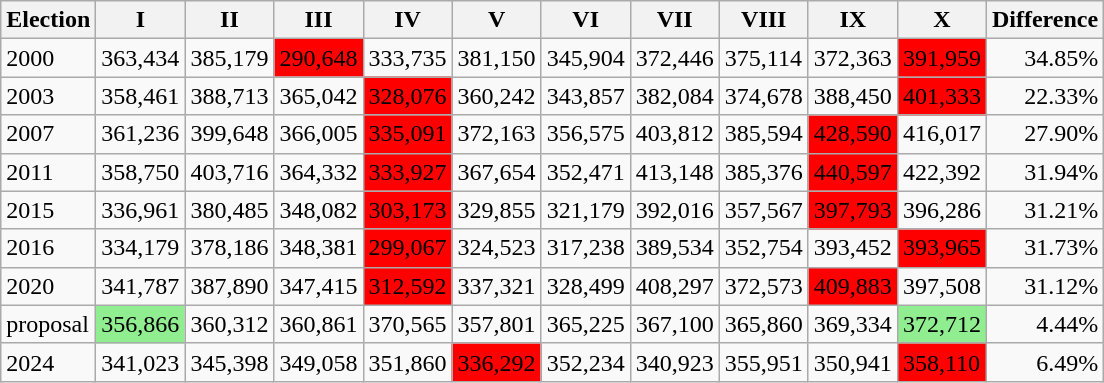<table class="wikitable" style="text-align: left;">
<tr>
<th>Election</th>
<th>I</th>
<th>II</th>
<th>III</th>
<th>IV</th>
<th>V</th>
<th>VI</th>
<th>VII</th>
<th>VIII</th>
<th>IX</th>
<th>X</th>
<th>Difference</th>
</tr>
<tr>
<td>2000</td>
<td>363,434</td>
<td>385,179</td>
<td style="background:red">290,648</td>
<td>333,735</td>
<td>381,150</td>
<td>345,904</td>
<td>372,446</td>
<td>375,114</td>
<td>372,363</td>
<td style="background:red">391,959</td>
<td align="right">34.85%</td>
</tr>
<tr>
<td>2003</td>
<td>358,461</td>
<td>388,713</td>
<td>365,042</td>
<td style="background:red">328,076</td>
<td>360,242</td>
<td>343,857</td>
<td>382,084</td>
<td>374,678</td>
<td>388,450</td>
<td style="background:red">401,333</td>
<td align="right">22.33%</td>
</tr>
<tr>
<td>2007</td>
<td>361,236</td>
<td>399,648</td>
<td>366,005</td>
<td style="background:red">335,091</td>
<td>372,163</td>
<td>356,575</td>
<td>403,812</td>
<td>385,594</td>
<td style="background:red">428,590</td>
<td>416,017</td>
<td align="right">27.90%</td>
</tr>
<tr>
<td>2011</td>
<td>358,750</td>
<td>403,716</td>
<td>364,332</td>
<td style="background:red">333,927</td>
<td>367,654</td>
<td>352,471</td>
<td>413,148</td>
<td>385,376</td>
<td style="background:red">440,597</td>
<td>422,392</td>
<td align="right">31.94%</td>
</tr>
<tr>
<td>2015</td>
<td>336,961</td>
<td>380,485</td>
<td>348,082</td>
<td style="background:red">303,173</td>
<td>329,855</td>
<td>321,179</td>
<td>392,016</td>
<td>357,567</td>
<td style="background:red">397,793</td>
<td>396,286</td>
<td align="right">31.21%</td>
</tr>
<tr>
<td>2016</td>
<td>334,179</td>
<td>378,186</td>
<td>348,381</td>
<td style="background:red">299,067</td>
<td>324,523</td>
<td>317,238</td>
<td>389,534</td>
<td>352,754</td>
<td>393,452</td>
<td style="background:red">393,965</td>
<td align="right">31.73%</td>
</tr>
<tr>
<td>2020</td>
<td>341,787</td>
<td>387,890</td>
<td>347,415</td>
<td style="background:red">312,592</td>
<td>337,321</td>
<td>328,499</td>
<td>408,297</td>
<td>372,573</td>
<td style="background:red">409,883</td>
<td>397,508</td>
<td align="right">31.12%</td>
</tr>
<tr>
<td>proposal</td>
<td style="background:lightgreen">356,866</td>
<td>360,312</td>
<td>360,861</td>
<td>370,565</td>
<td>357,801</td>
<td>365,225</td>
<td>367,100</td>
<td>365,860</td>
<td>369,334</td>
<td style="background:lightgreen">372,712</td>
<td align="right">4.44%</td>
</tr>
<tr>
<td>2024</td>
<td>341,023</td>
<td>345,398</td>
<td>349,058</td>
<td>351,860</td>
<td style="background:red">336,292</td>
<td>352,234</td>
<td>340,923</td>
<td>355,951</td>
<td>350,941</td>
<td style="background:red">358,110</td>
<td align="right">6.49%</td>
</tr>
</table>
